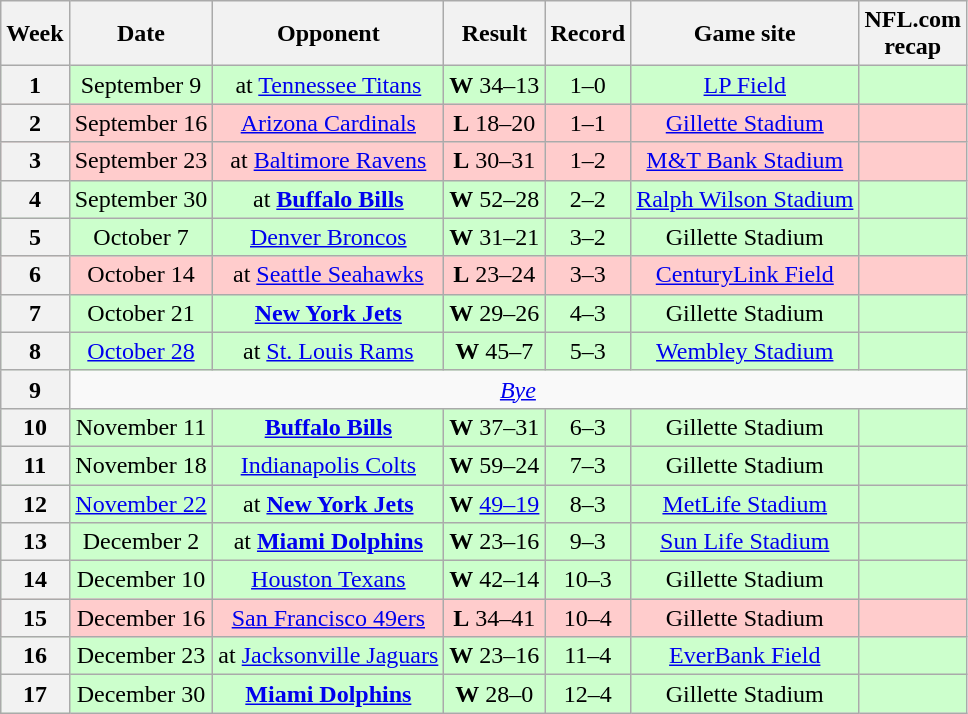<table class="wikitable" style="align=center">
<tr>
<th>Week</th>
<th>Date</th>
<th>Opponent</th>
<th>Result</th>
<th>Record</th>
<th>Game site</th>
<th>NFL.com<br>recap</th>
</tr>
<tr style="background:#cfc; text-align:center;">
<th>1</th>
<td>September 9</td>
<td>at <a href='#'>Tennessee Titans</a></td>
<td><strong>W</strong> 34–13</td>
<td>1–0</td>
<td><a href='#'>LP Field</a></td>
<td></td>
</tr>
<tr style="background:#fcc; text-align:center;">
<th>2</th>
<td>September 16</td>
<td><a href='#'>Arizona Cardinals</a></td>
<td><strong>L</strong> 18–20</td>
<td>1–1</td>
<td><a href='#'>Gillette Stadium</a></td>
<td></td>
</tr>
<tr style="background:#fcc; text-align:center;">
<th>3</th>
<td>September 23</td>
<td>at <a href='#'>Baltimore Ravens</a></td>
<td><strong>L</strong> 30–31</td>
<td>1–2</td>
<td><a href='#'>M&T Bank Stadium</a></td>
<td></td>
</tr>
<tr style="background:#cfc; text-align:center;">
<th>4</th>
<td>September 30</td>
<td>at <strong><a href='#'>Buffalo Bills</a></strong></td>
<td><strong>W</strong> 52–28</td>
<td>2–2</td>
<td><a href='#'>Ralph Wilson Stadium</a></td>
<td></td>
</tr>
<tr style="background:#cfc; text-align:center;">
<th>5</th>
<td>October 7</td>
<td><a href='#'>Denver Broncos</a></td>
<td><strong>W</strong> 31–21</td>
<td>3–2</td>
<td>Gillette Stadium</td>
<td></td>
</tr>
<tr style="background:#fcc; text-align:center;">
<th>6</th>
<td>October 14</td>
<td>at <a href='#'>Seattle Seahawks</a></td>
<td><strong>L</strong> 23–24</td>
<td>3–3</td>
<td><a href='#'>CenturyLink Field</a></td>
<td></td>
</tr>
<tr style="background:#cfc; text-align:center;">
<th>7</th>
<td>October 21</td>
<td><strong><a href='#'>New York Jets</a></strong></td>
<td><strong>W</strong> 29–26 </td>
<td>4–3</td>
<td>Gillette Stadium</td>
<td></td>
</tr>
<tr style="background:#cfc; text-align:center;">
<th>8</th>
<td><a href='#'>October 28</a></td>
<td>at <a href='#'>St. Louis Rams</a></td>
<td><strong>W</strong> 45–7</td>
<td>5–3</td>
<td><a href='#'>Wembley Stadium</a> </td>
<td></td>
</tr>
<tr>
<th>9</th>
<td colspan="6" style="text-align:center;"><em><a href='#'>Bye</a></em></td>
</tr>
<tr style="background:#cfc; text-align:center;">
<th>10</th>
<td>November 11</td>
<td><strong><a href='#'>Buffalo Bills</a></strong></td>
<td><strong>W</strong> 37–31</td>
<td>6–3</td>
<td>Gillette Stadium</td>
<td></td>
</tr>
<tr style="background:#cfc; text-align:center;">
<th>11</th>
<td>November 18</td>
<td><a href='#'>Indianapolis Colts</a></td>
<td><strong>W</strong> 59–24</td>
<td>7–3</td>
<td>Gillette Stadium</td>
<td></td>
</tr>
<tr style="background:#cfc; text-align:center;">
<th>12</th>
<td><a href='#'>November 22</a></td>
<td>at <strong><a href='#'>New York Jets</a></strong></td>
<td><strong>W</strong> <a href='#'>49–19</a></td>
<td>8–3</td>
<td><a href='#'>MetLife Stadium</a></td>
<td></td>
</tr>
<tr style="background:#cfc; text-align:center;">
<th>13</th>
<td>December 2</td>
<td>at <strong><a href='#'>Miami Dolphins</a></strong></td>
<td><strong>W</strong> 23–16</td>
<td>9–3</td>
<td><a href='#'>Sun Life Stadium</a></td>
<td></td>
</tr>
<tr style="background:#cfc; text-align:center;">
<th>14</th>
<td>December 10</td>
<td><a href='#'>Houston Texans</a></td>
<td><strong>W</strong> 42–14</td>
<td>10–3</td>
<td>Gillette Stadium</td>
<td></td>
</tr>
<tr style="background:#fcc; text-align:center;">
<th>15</th>
<td>December 16</td>
<td><a href='#'>San Francisco 49ers</a></td>
<td><strong>L</strong> 34–41</td>
<td>10–4</td>
<td>Gillette Stadium</td>
<td></td>
</tr>
<tr style="background:#cfc; text-align:center;">
<th>16</th>
<td>December 23</td>
<td>at <a href='#'>Jacksonville Jaguars</a></td>
<td><strong>W</strong> 23–16</td>
<td>11–4</td>
<td><a href='#'>EverBank Field</a></td>
<td></td>
</tr>
<tr style="background:#cfc; text-align:center;">
<th>17</th>
<td>December 30</td>
<td><strong><a href='#'>Miami Dolphins</a></strong></td>
<td><strong>W</strong> 28–0</td>
<td>12–4</td>
<td>Gillette Stadium</td>
<td></td>
</tr>
</table>
